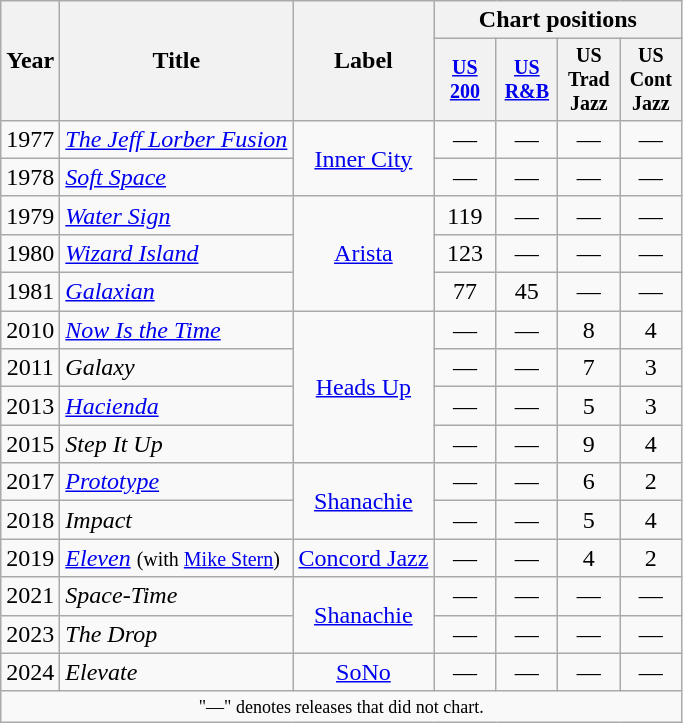<table class="wikitable" style="text-align:center;">
<tr>
<th rowspan="2">Year</th>
<th rowspan="2">Title</th>
<th rowspan="2">Label</th>
<th colspan="5" align="center">Chart positions</th>
</tr>
<tr style="font-size:smaller;">
<th width="35"><a href='#'>US<br>200</a><br></th>
<th width="35"><a href='#'>US<br>R&B</a><br></th>
<th width="35">US<br>Trad<br>Jazz<br></th>
<th width="35">US<br>Cont<br>Jazz<br></th>
</tr>
<tr>
<td>1977</td>
<td align="left"><em><a href='#'>The Jeff Lorber Fusion</a></em></td>
<td rowspan="2"><a href='#'>Inner City</a></td>
<td>—</td>
<td>—</td>
<td>—</td>
<td>—</td>
</tr>
<tr>
<td>1978</td>
<td align="left"><em><a href='#'>Soft Space</a></em></td>
<td>—</td>
<td>—</td>
<td>—</td>
<td>—</td>
</tr>
<tr>
<td>1979</td>
<td align="left"><em><a href='#'>Water Sign</a></em></td>
<td rowspan="3"><a href='#'>Arista</a></td>
<td>119</td>
<td>—</td>
<td>—</td>
<td>—</td>
</tr>
<tr>
<td>1980</td>
<td align="left"><em><a href='#'>Wizard Island</a></em></td>
<td>123</td>
<td>—</td>
<td>—</td>
<td>—</td>
</tr>
<tr>
<td>1981</td>
<td align="left"><em><a href='#'>Galaxian</a></em></td>
<td>77</td>
<td>45</td>
<td>—</td>
<td>—</td>
</tr>
<tr>
<td>2010</td>
<td align="left"><em><a href='#'>Now Is the Time</a></em></td>
<td rowspan="4"><a href='#'>Heads Up</a></td>
<td>—</td>
<td>—</td>
<td>8</td>
<td>4</td>
</tr>
<tr>
<td>2011</td>
<td align="left"><em>Galaxy</em></td>
<td>—</td>
<td>—</td>
<td>7</td>
<td>3</td>
</tr>
<tr>
<td>2013</td>
<td align="left"><em><a href='#'>Hacienda</a></em></td>
<td>—</td>
<td>—</td>
<td>5</td>
<td>3</td>
</tr>
<tr>
<td>2015</td>
<td align="left"><em>Step It Up</em></td>
<td>—</td>
<td>—</td>
<td>9</td>
<td>4</td>
</tr>
<tr>
<td>2017</td>
<td align="left"><em><a href='#'>Prototype</a></em></td>
<td rowspan="2"><a href='#'>Shanachie</a></td>
<td>—</td>
<td>—</td>
<td>6</td>
<td>2</td>
</tr>
<tr>
<td>2018</td>
<td align="left"><em>Impact</em></td>
<td>—</td>
<td>—</td>
<td>5</td>
<td>4</td>
</tr>
<tr>
<td>2019</td>
<td align="left"><em><a href='#'>Eleven</a></em> <small>(with <a href='#'>Mike Stern</a>)</small></td>
<td><a href='#'>Concord Jazz</a></td>
<td>—</td>
<td>—</td>
<td>4</td>
<td>2</td>
</tr>
<tr>
<td>2021</td>
<td align="left"><em>Space-Time</em></td>
<td rowspan="2"><a href='#'>Shanachie</a></td>
<td>—</td>
<td>—</td>
<td>—</td>
<td>—</td>
</tr>
<tr>
<td>2023</td>
<td align="left"><em>The Drop</em></td>
<td>—</td>
<td>—</td>
<td>—</td>
<td>—</td>
</tr>
<tr>
<td>2024</td>
<td align="left"><em>Elevate</em></td>
<td><a href='#'>SoNo</a></td>
<td>—</td>
<td>—</td>
<td>—</td>
<td>—</td>
</tr>
<tr>
<td colspan="7" style="text-align:center; font-size:9pt;">"—" denotes releases that did not chart.</td>
</tr>
</table>
